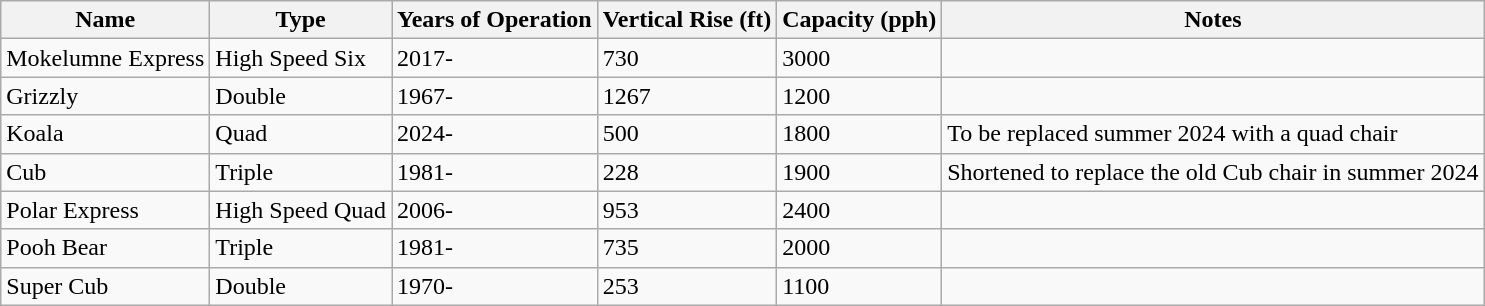<table class="wikitable">
<tr>
<th>Name</th>
<th>Type</th>
<th>Years of Operation</th>
<th>Vertical Rise (ft)</th>
<th>Capacity (pph)</th>
<th>Notes</th>
</tr>
<tr>
<td>Mokelumne Express</td>
<td>High Speed Six</td>
<td>2017-</td>
<td>730</td>
<td>3000</td>
<td></td>
</tr>
<tr>
<td>Grizzly</td>
<td>Double</td>
<td>1967-</td>
<td>1267</td>
<td>1200</td>
<td></td>
</tr>
<tr>
<td>Koala</td>
<td>Quad</td>
<td>2024-</td>
<td>500</td>
<td>1800</td>
<td>To be replaced summer 2024 with a quad chair</td>
</tr>
<tr>
<td>Cub</td>
<td>Triple</td>
<td>1981-</td>
<td>228</td>
<td>1900</td>
<td>Shortened to replace the old Cub chair in summer 2024</td>
</tr>
<tr>
<td>Polar Express</td>
<td>High Speed Quad</td>
<td>2006-</td>
<td>953</td>
<td>2400</td>
<td></td>
</tr>
<tr>
<td>Pooh Bear</td>
<td>Triple</td>
<td>1981-</td>
<td>735</td>
<td>2000</td>
<td></td>
</tr>
<tr>
<td>Super Cub</td>
<td>Double</td>
<td>1970-</td>
<td>253</td>
<td>1100</td>
<td></td>
</tr>
</table>
